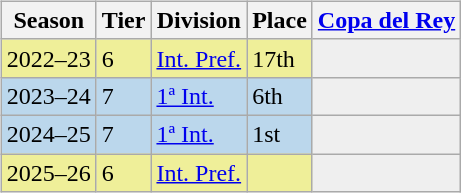<table>
<tr>
<td valign="top" width=0%><br><table class="wikitable">
<tr style="background:#f0f6fa;">
<th>Season</th>
<th>Tier</th>
<th>Division</th>
<th>Place</th>
<th><a href='#'>Copa del Rey</a></th>
</tr>
<tr>
<td style="background:#EFEF99;">2022–23</td>
<td style="background:#EFEF99;">6</td>
<td style="background:#EFEF99;"><a href='#'>Int. Pref.</a></td>
<td style="background:#EFEF99;">17th</td>
<th style="background:#efefef;"></th>
</tr>
<tr>
<td style="background:#BBD7EC;">2023–24</td>
<td style="background:#BBD7EC;">7</td>
<td style="background:#BBD7EC;"><a href='#'>1ª Int.</a></td>
<td style="background:#BBD7EC;">6th</td>
<th style="background:#efefef;"></th>
</tr>
<tr>
<td style="background:#BBD7EC;">2024–25</td>
<td style="background:#BBD7EC;">7</td>
<td style="background:#BBD7EC;"><a href='#'>1ª Int.</a></td>
<td style="background:#BBD7EC;">1st</td>
<th style="background:#efefef;"></th>
</tr>
<tr>
<td style="background:#EFEF99;">2025–26</td>
<td style="background:#EFEF99;">6</td>
<td style="background:#EFEF99;"><a href='#'>Int. Pref.</a></td>
<td style="background:#EFEF99;"></td>
<th style="background:#efefef;"></th>
</tr>
</table>
</td>
</tr>
</table>
